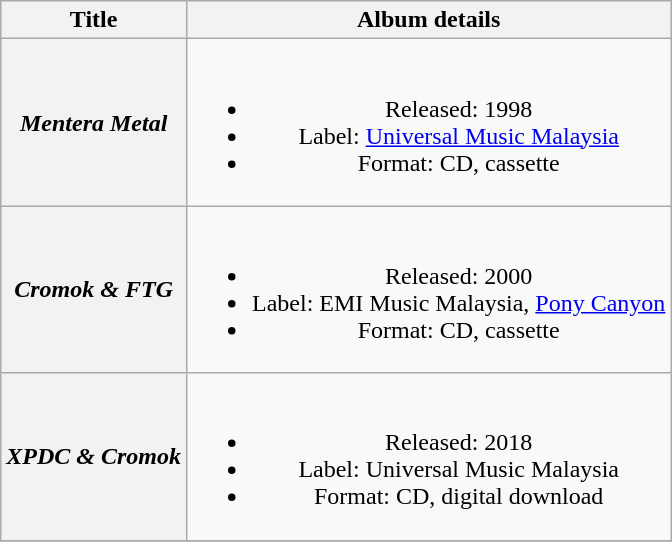<table class="wikitable plainrowheaders" style="text-align:center;">
<tr>
<th scope="col">Title</th>
<th scope="col">Album details</th>
</tr>
<tr>
<th scope="row"><em>Mentera Metal</em></th>
<td><br><ul><li>Released: 1998</li><li>Label: <a href='#'>Universal Music Malaysia</a></li><li>Format: CD, cassette</li></ul></td>
</tr>
<tr>
<th scope="row"><em>Cromok & FTG</em></th>
<td><br><ul><li>Released: 2000</li><li>Label: EMI Music Malaysia, <a href='#'>Pony Canyon</a></li><li>Format: CD, cassette</li></ul></td>
</tr>
<tr>
<th scope="row"><em>XPDC & Cromok</em></th>
<td><br><ul><li>Released: 2018</li><li>Label: Universal Music Malaysia</li><li>Format: CD, digital download</li></ul></td>
</tr>
<tr>
</tr>
</table>
